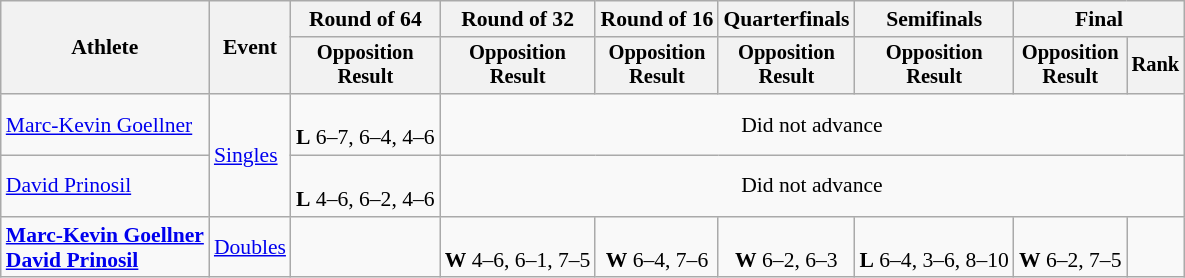<table class="wikitable" style="font-size:90%">
<tr>
<th rowspan="2">Athlete</th>
<th rowspan="2">Event</th>
<th>Round of 64</th>
<th>Round of 32</th>
<th>Round of 16</th>
<th>Quarterfinals</th>
<th>Semifinals</th>
<th colspan=2>Final</th>
</tr>
<tr style="font-size:95%">
<th>Opposition<br>Result</th>
<th>Opposition<br>Result</th>
<th>Opposition<br>Result</th>
<th>Opposition<br>Result</th>
<th>Opposition<br>Result</th>
<th>Opposition<br>Result</th>
<th>Rank</th>
</tr>
<tr align=center>
<td align=left><a href='#'>Marc-Kevin Goellner</a></td>
<td align=left rowspan=2><a href='#'>Singles</a></td>
<td><br><strong>L</strong> 6–7, 6–4, 4–6</td>
<td colspan=6>Did not advance</td>
</tr>
<tr align=center>
<td align=left><a href='#'>David Prinosil</a></td>
<td><br><strong>L</strong> 4–6, 6–2, 4–6</td>
<td colspan=6>Did not advance</td>
</tr>
<tr align=center>
<td align=left><strong><a href='#'>Marc-Kevin Goellner</a><br><a href='#'>David Prinosil</a></strong></td>
<td align=left><a href='#'>Doubles</a></td>
<td></td>
<td><br><strong>W</strong> 4–6, 6–1, 7–5</td>
<td><br><strong>W</strong> 6–4, 7–6</td>
<td><br><strong>W</strong> 6–2, 6–3</td>
<td><br><strong>L</strong> 6–4, 3–6, 8–10</td>
<td><br><strong>W</strong> 6–2, 7–5</td>
<td></td>
</tr>
</table>
